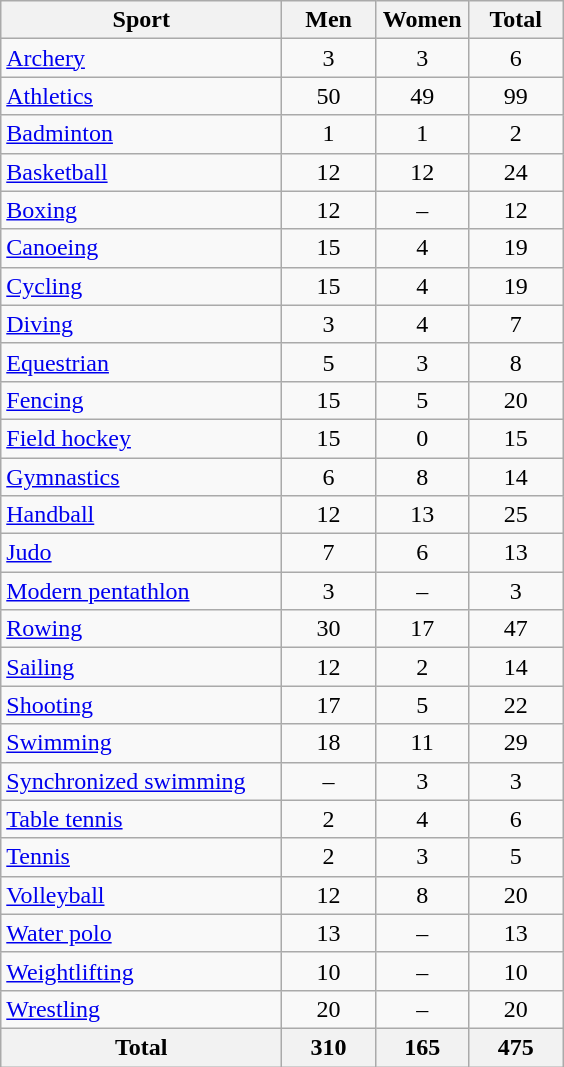<table class="wikitable sortable" style="text-align:center;">
<tr>
<th width=180>Sport</th>
<th width=55>Men</th>
<th width=55>Women</th>
<th width=55>Total</th>
</tr>
<tr>
<td align=left><a href='#'>Archery</a></td>
<td>3</td>
<td>3</td>
<td>6</td>
</tr>
<tr>
<td align=left><a href='#'>Athletics</a></td>
<td>50</td>
<td>49</td>
<td>99</td>
</tr>
<tr>
<td align=left><a href='#'>Badminton</a></td>
<td>1</td>
<td>1</td>
<td>2</td>
</tr>
<tr>
<td align=left><a href='#'>Basketball</a></td>
<td>12</td>
<td>12</td>
<td>24</td>
</tr>
<tr>
<td align=left><a href='#'>Boxing</a></td>
<td>12</td>
<td>–</td>
<td>12</td>
</tr>
<tr>
<td align=left><a href='#'>Canoeing</a></td>
<td>15</td>
<td>4</td>
<td>19</td>
</tr>
<tr>
<td align=left><a href='#'>Cycling</a></td>
<td>15</td>
<td>4</td>
<td>19</td>
</tr>
<tr>
<td align=left><a href='#'>Diving</a></td>
<td>3</td>
<td>4</td>
<td>7</td>
</tr>
<tr>
<td align=left><a href='#'>Equestrian</a></td>
<td>5</td>
<td>3</td>
<td>8</td>
</tr>
<tr>
<td align=left><a href='#'>Fencing</a></td>
<td>15</td>
<td>5</td>
<td>20</td>
</tr>
<tr>
<td align=left><a href='#'>Field hockey</a></td>
<td>15</td>
<td>0</td>
<td>15</td>
</tr>
<tr>
<td align=left><a href='#'>Gymnastics</a></td>
<td>6</td>
<td>8</td>
<td>14</td>
</tr>
<tr>
<td align=left><a href='#'>Handball</a></td>
<td>12</td>
<td>13</td>
<td>25</td>
</tr>
<tr>
<td align=left><a href='#'>Judo</a></td>
<td>7</td>
<td>6</td>
<td>13</td>
</tr>
<tr>
<td align=left><a href='#'>Modern pentathlon</a></td>
<td>3</td>
<td>–</td>
<td>3</td>
</tr>
<tr>
<td align=left><a href='#'>Rowing</a></td>
<td>30</td>
<td>17</td>
<td>47</td>
</tr>
<tr>
<td align=left><a href='#'>Sailing</a></td>
<td>12</td>
<td>2</td>
<td>14</td>
</tr>
<tr>
<td align=left><a href='#'>Shooting</a></td>
<td>17</td>
<td>5</td>
<td>22</td>
</tr>
<tr>
<td align=left><a href='#'>Swimming</a></td>
<td>18</td>
<td>11</td>
<td>29</td>
</tr>
<tr>
<td align=left><a href='#'>Synchronized swimming</a></td>
<td>–</td>
<td>3</td>
<td>3</td>
</tr>
<tr>
<td align=left><a href='#'>Table tennis</a></td>
<td>2</td>
<td>4</td>
<td>6</td>
</tr>
<tr>
<td align=left><a href='#'>Tennis</a></td>
<td>2</td>
<td>3</td>
<td>5</td>
</tr>
<tr>
<td align=left><a href='#'>Volleyball</a></td>
<td>12</td>
<td>8</td>
<td>20</td>
</tr>
<tr>
<td align=left><a href='#'>Water polo</a></td>
<td>13</td>
<td>–</td>
<td>13</td>
</tr>
<tr>
<td align=left><a href='#'>Weightlifting</a></td>
<td>10</td>
<td>–</td>
<td>10</td>
</tr>
<tr>
<td align=left><a href='#'>Wrestling</a></td>
<td>20</td>
<td>–</td>
<td>20</td>
</tr>
<tr>
<th>Total</th>
<th>310</th>
<th>165</th>
<th>475</th>
</tr>
</table>
